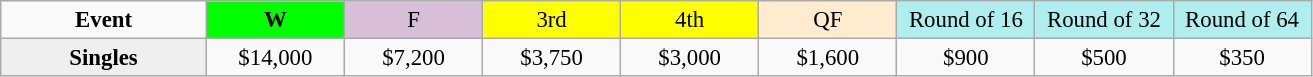<table class=wikitable style=font-size:95%;text-align:center>
<tr>
<td style="width:130px"><strong>Event</strong></td>
<td style="width:85px; background:lime"><strong>W</strong></td>
<td style="width:85px; background:thistle">F</td>
<td style="width:85px; background:#ffff00">3rd</td>
<td style="width:85px; background:#ffff00">4th</td>
<td style="width:85px; background:#ffebcd">QF</td>
<td style="width:85px; background:#afeeee">Round of 16</td>
<td style="width:85px; background:#afeeee">Round of 32</td>
<td style="width:85px; background:#afeeee">Round of 64</td>
</tr>
<tr>
<th style=background:#efefef>Singles </th>
<td>$14,000</td>
<td>$7,200</td>
<td>$3,750</td>
<td>$3,000</td>
<td>$1,600</td>
<td>$900</td>
<td>$500</td>
<td>$350</td>
</tr>
</table>
